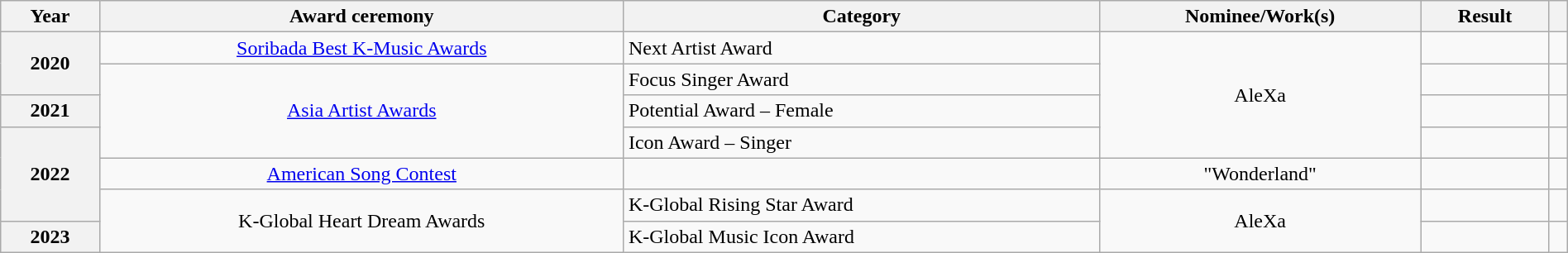<table class="wikitable sortable plainrowheaders" style="text-align:center; width:100%;">
<tr>
<th scope="col">Year</th>
<th scope="col">Award ceremony</th>
<th scope="col">Category</th>
<th scope="col">Nominee/Work(s)</th>
<th scope="col">Result</th>
<th scope="col" class="unsortable"></th>
</tr>
<tr>
<th rowspan="2">2020</th>
<td scope="row"><a href='#'>Soribada Best K-Music Awards</a></td>
<td style="text-align:left">Next Artist Award</td>
<td rowspan="4">AleXa</td>
<td></td>
<td></td>
</tr>
<tr>
<td rowspan="3" scope="row" data-sort-value="Asia Artist Awards"><a href='#'>Asia Artist Awards</a></td>
<td style="text-align:left">Focus Singer Award</td>
<td></td>
<td></td>
</tr>
<tr>
<th>2021</th>
<td style="text-align:left">Potential Award – Female</td>
<td></td>
<td style="text-align:center"></td>
</tr>
<tr>
<th rowspan="3">2022</th>
<td style="text-align:left">Icon Award – Singer</td>
<td></td>
<td></td>
</tr>
<tr>
<td scope="row" data-sort-value="American Song Contest"><a href='#'>American Song Contest</a></td>
<td></td>
<td>"Wonderland"</td>
<td></td>
<td></td>
</tr>
<tr>
<td rowspan="2" scope="row" data-sort-value="K-Global Heart Dream Awards">K-Global Heart Dream Awards</td>
<td style="text-align:left">K-Global Rising Star Award</td>
<td rowspan="2">AleXa</td>
<td></td>
<td></td>
</tr>
<tr>
<th>2023</th>
<td style="text-align:left">K-Global Music Icon Award</td>
<td></td>
<td></td>
</tr>
</table>
